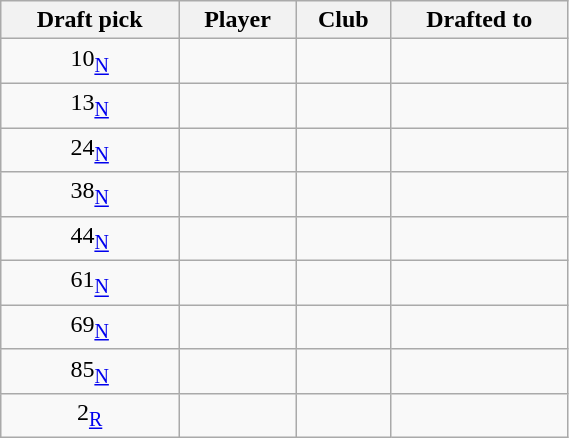<table class="wikitable sortable" style="width:30%">
<tr>
<th class="unsortable">Draft pick</th>
<th>Player</th>
<th>Club</th>
<th>Drafted to</th>
</tr>
<tr>
<td align=center>10<sub><a href='#'>N</a></sub></td>
<td></td>
<td></td>
<td></td>
</tr>
<tr>
<td align=center>13<sub><a href='#'>N</a></sub></td>
<td></td>
<td></td>
<td></td>
</tr>
<tr>
<td align=center>24<sub><a href='#'>N</a></sub></td>
<td></td>
<td></td>
<td></td>
</tr>
<tr>
<td align=center>38<sub><a href='#'>N</a></sub></td>
<td></td>
<td></td>
<td></td>
</tr>
<tr>
<td align=center>44<sub><a href='#'>N</a></sub></td>
<td></td>
<td></td>
<td></td>
</tr>
<tr>
<td align=center>61<sub><a href='#'>N</a></sub></td>
<td></td>
<td></td>
<td></td>
</tr>
<tr>
<td align=center>69<sub><a href='#'>N</a></sub></td>
<td></td>
<td></td>
<td></td>
</tr>
<tr>
<td align=center>85<sub><a href='#'>N</a></sub></td>
<td></td>
<td></td>
<td></td>
</tr>
<tr>
<td align=center>2<sub><a href='#'>R</a></sub></td>
<td></td>
<td></td>
<td></td>
</tr>
</table>
